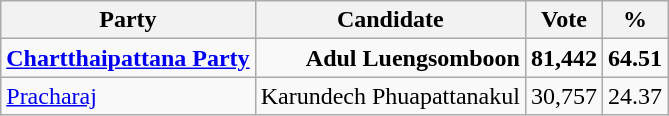<table class="wikitable" style="text-align:right">
<tr>
<th>Party</th>
<th>Candidate</th>
<th>Vote</th>
<th>%</th>
</tr>
<tr>
<td align="left"><strong><a href='#'>Chartthaipattana Party</a></strong></td>
<td><strong>Adul Luengsomboon</strong></td>
<td><strong>81,442</strong></td>
<td><strong>64.51</strong></td>
</tr>
<tr>
<td align="left"><a href='#'>Pracharaj</a></td>
<td>Karundech Phuapattanakul</td>
<td>30,757</td>
<td>24.37</td>
</tr>
</table>
